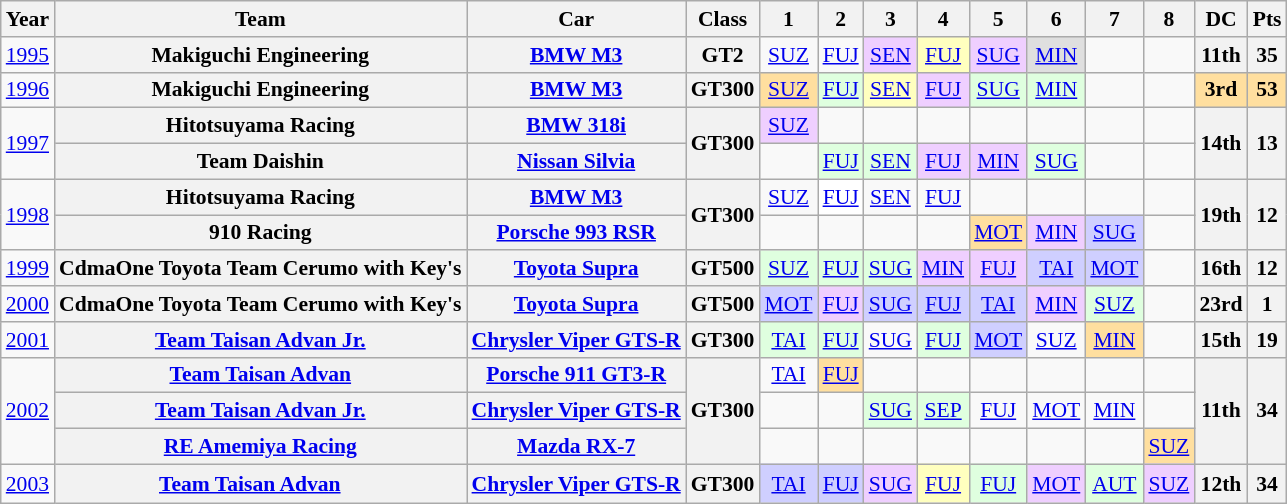<table class="wikitable" style="text-align:center; font-size:90%">
<tr>
<th>Year</th>
<th>Team</th>
<th>Car</th>
<th>Class</th>
<th>1</th>
<th>2</th>
<th>3</th>
<th>4</th>
<th>5</th>
<th>6</th>
<th>7</th>
<th>8</th>
<th>DC</th>
<th>Pts</th>
</tr>
<tr>
<td><a href='#'>1995</a></td>
<th>Makiguchi Engineering</th>
<th><a href='#'>BMW M3</a></th>
<th>GT2</th>
<td><a href='#'>SUZ</a></td>
<td><a href='#'>FUJ</a></td>
<td style="background:#EFCFFF;"><a href='#'>SEN</a><br></td>
<td style="background:#FFFFBF;"><a href='#'>FUJ</a><br></td>
<td style="background:#EFCFFF;"><a href='#'>SUG</a><br></td>
<td style="background:#DFDFDF;"><a href='#'>MIN</a><br></td>
<td></td>
<td></td>
<th>11th</th>
<th>35</th>
</tr>
<tr>
<td><a href='#'>1996</a></td>
<th>Makiguchi Engineering</th>
<th><a href='#'>BMW M3</a></th>
<th>GT300</th>
<td style="background:#FFDF9F;"><a href='#'>SUZ</a><br></td>
<td style="background:#DFFFDF;"><a href='#'>FUJ</a><br></td>
<td style="background:#FFFFBF;"><a href='#'>SEN</a><br></td>
<td style="background:#EFCFFF;"><a href='#'>FUJ</a><br></td>
<td style="background:#DFFFDF;"><a href='#'>SUG</a><br></td>
<td style="background:#DFFFDF;"><a href='#'>MIN</a><br></td>
<td></td>
<td></td>
<th style="background:#FFDF9F;">3rd</th>
<th style="background:#FFDF9F;">53</th>
</tr>
<tr ]>
<td rowspan="2"><a href='#'>1997</a></td>
<th>Hitotsuyama Racing</th>
<th><a href='#'>BMW 318i</a></th>
<th rowspan="2">GT300</th>
<td style="background:#EFCFFF;"><a href='#'>SUZ</a><br></td>
<td></td>
<td></td>
<td></td>
<td></td>
<td></td>
<td></td>
<td></td>
<th rowspan="2">14th</th>
<th rowspan="2">13</th>
</tr>
<tr>
<th>Team Daishin</th>
<th><a href='#'>Nissan Silvia</a></th>
<td></td>
<td style="background:#DFFFDF;"><a href='#'>FUJ</a><br></td>
<td style="background:#DFFFDF;"><a href='#'>SEN</a><br></td>
<td style="background:#EFCFFF;"><a href='#'>FUJ</a><br></td>
<td style="background:#EFCFFF;"><a href='#'>MIN</a><br></td>
<td style="background:#DFFFDF;"><a href='#'>SUG</a><br></td>
<td></td>
<td></td>
</tr>
<tr>
<td rowspan="2"><a href='#'>1998</a></td>
<th>Hitotsuyama Racing</th>
<th><a href='#'>BMW M3</a></th>
<th rowspan="2">GT300</th>
<td><a href='#'>SUZ</a></td>
<td style="background:#FFFFFF;"><a href='#'>FUJ</a><br></td>
<td><a href='#'>SEN</a></td>
<td><a href='#'>FUJ</a></td>
<td></td>
<td></td>
<td></td>
<td></td>
<th rowspan="2">19th</th>
<th rowspan="2">12</th>
</tr>
<tr>
<th>910 Racing</th>
<th><a href='#'>Porsche 993 RSR</a></th>
<td></td>
<td></td>
<td></td>
<td></td>
<td style="background:#ffdf9f;"><a href='#'>MOT</a><br></td>
<td style="background:#EFCFFF;"><a href='#'>MIN</a><br></td>
<td style="background:#CFCFFF;"><a href='#'>SUG</a><br></td>
<td></td>
</tr>
<tr>
<td><a href='#'>1999</a></td>
<th>CdmaOne Toyota Team Cerumo with Key's</th>
<th><a href='#'>Toyota Supra</a></th>
<th>GT500</th>
<td style="background:#DFFFDF;"><a href='#'>SUZ</a><br></td>
<td style="background:#dfffdf;"><a href='#'>FUJ</a><br></td>
<td style="background:#DFFFDF;"><a href='#'>SUG</a><br></td>
<td style="background:#EFCFFF;"><a href='#'>MIN</a><br></td>
<td style="background:#EFCFFF;"><a href='#'>FUJ</a><br></td>
<td style="background:#CFCFFF;"><a href='#'>TAI</a><br></td>
<td style="background:#cfcfff;"><a href='#'>MOT</a><br></td>
<td></td>
<th>16th</th>
<th>12</th>
</tr>
<tr>
<td><a href='#'>2000</a></td>
<th>CdmaOne Toyota Team Cerumo with Key's</th>
<th><a href='#'>Toyota Supra</a></th>
<th>GT500</th>
<td style="background:#CFCFFF;"><a href='#'>MOT</a><br></td>
<td style="background:#EFCFFF;"><a href='#'>FUJ</a><br></td>
<td style="background:#CFCFFF;"><a href='#'>SUG</a><br></td>
<td style="background:#CFCFFF;"><a href='#'>FUJ</a><br></td>
<td style="background:#CFCFFF;"><a href='#'>TAI</a><br></td>
<td style="background:#EFCFFF;"><a href='#'>MIN</a><br></td>
<td style="background:#DFFFDF;"><a href='#'>SUZ</a><br></td>
<td></td>
<th>23rd</th>
<th>1</th>
</tr>
<tr>
<td><a href='#'>2001</a></td>
<th><a href='#'>Team Taisan Advan Jr.</a></th>
<th><a href='#'>Chrysler Viper GTS-R</a></th>
<th>GT300</th>
<td style="background:#dfffdf;"><a href='#'>TAI</a><br></td>
<td style="background:#DFFFDF;"><a href='#'>FUJ</a><br></td>
<td><a href='#'>SUG</a></td>
<td style="background:#DFFFDF;"><a href='#'>FUJ</a><br></td>
<td style="background:#CFCFFF;"><a href='#'>MOT</a><br></td>
<td><a href='#'>SUZ</a></td>
<td style="background:#FFDF9F;"><a href='#'>MIN</a><br></td>
<td></td>
<th>15th</th>
<th>19</th>
</tr>
<tr>
<td rowspan="3"><a href='#'>2002</a></td>
<th><a href='#'>Team Taisan Advan</a></th>
<th><a href='#'>Porsche 911 GT3-R</a></th>
<th rowspan="3">GT300</th>
<td><a href='#'>TAI</a></td>
<td style="background:#FFDF9F;"><a href='#'>FUJ</a><br></td>
<td></td>
<td></td>
<td></td>
<td></td>
<td></td>
<td></td>
<th rowspan="3">11th</th>
<th rowspan="3">34</th>
</tr>
<tr>
<th><a href='#'>Team Taisan Advan Jr.</a></th>
<th><a href='#'>Chrysler Viper GTS-R</a></th>
<td></td>
<td></td>
<td style="background:#DFFFDF;"><a href='#'>SUG</a><br></td>
<td style="background:#DFFFDF;"><a href='#'>SEP</a><br></td>
<td><a href='#'>FUJ</a></td>
<td><a href='#'>MOT</a></td>
<td><a href='#'>MIN</a></td>
<td></td>
</tr>
<tr>
<th><a href='#'>RE Amemiya Racing</a></th>
<th><a href='#'>Mazda RX-7</a></th>
<td></td>
<td></td>
<td></td>
<td></td>
<td></td>
<td></td>
<td></td>
<td style="background:#FFDF9F;"><a href='#'>SUZ</a><br></td>
</tr>
<tr>
<td><a href='#'>2003</a></td>
<th><a href='#'>Team Taisan Advan</a>　</th>
<th><a href='#'>Chrysler Viper GTS-R</a></th>
<th>GT300</th>
<td style="background:#CFCFFF;"><a href='#'>TAI</a><br></td>
<td style="background:#CFCFFF;"><a href='#'>FUJ</a><br></td>
<td style="background:#EFCFFF;"><a href='#'>SUG</a><br></td>
<td style="background:#FFFFBF;"><a href='#'>FUJ</a><br></td>
<td style="background:#DFFFDF;"><a href='#'>FUJ</a><br></td>
<td style="background:#EFCFFF;"><a href='#'>MOT</a><br></td>
<td style="background:#DFFFDF;"><a href='#'>AUT</a><br></td>
<td style="background:#EFCFFF;"><a href='#'>SUZ</a><br></td>
<th>12th</th>
<th>34</th>
</tr>
</table>
